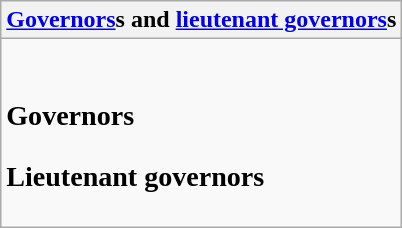<table class="wikitable collapsible collapsed">
<tr>
<th><a href='#'>Governors</a>s and <a href='#'>lieutenant governors</a>s</th>
</tr>
<tr>
<td><br><h3>Governors</h3><h3>Lieutenant governors</h3></td>
</tr>
</table>
